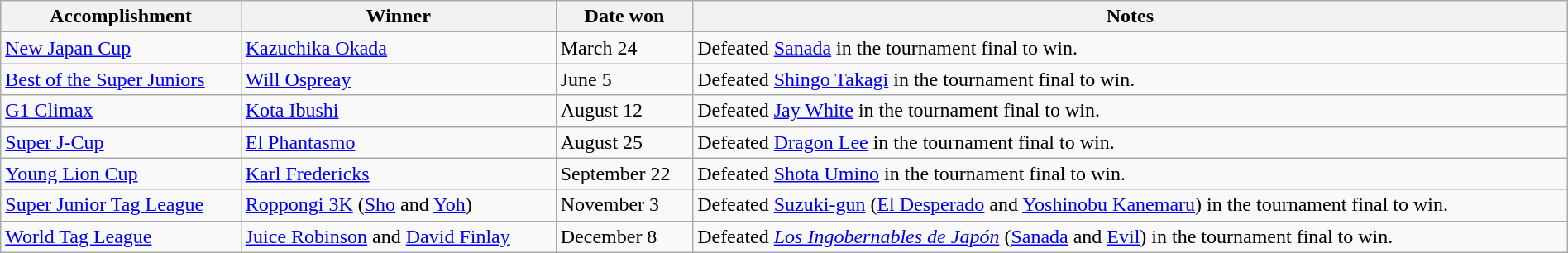<table class="wikitable" style="width:100%;">
<tr>
<th>Accomplishment</th>
<th>Winner</th>
<th>Date won</th>
<th>Notes</th>
</tr>
<tr>
<td><a href='#'>New Japan Cup</a></td>
<td><a href='#'>Kazuchika Okada</a></td>
<td>March 24</td>
<td>Defeated <a href='#'>Sanada</a> in the tournament final to win.</td>
</tr>
<tr>
<td><a href='#'>Best of the Super Juniors</a></td>
<td><a href='#'>Will Ospreay</a></td>
<td>June 5</td>
<td>Defeated <a href='#'>Shingo Takagi</a> in the tournament final to win.</td>
</tr>
<tr>
<td><a href='#'>G1 Climax</a></td>
<td><a href='#'>Kota Ibushi</a></td>
<td>August 12</td>
<td>Defeated <a href='#'>Jay White</a> in the tournament final to win.</td>
</tr>
<tr>
<td><a href='#'>Super J-Cup</a></td>
<td><a href='#'>El Phantasmo</a></td>
<td>August 25</td>
<td>Defeated <a href='#'>Dragon Lee</a> in the tournament final to win.</td>
</tr>
<tr>
<td><a href='#'>Young Lion Cup</a></td>
<td><a href='#'>Karl Fredericks</a></td>
<td>September 22</td>
<td>Defeated <a href='#'>Shota Umino</a> in the tournament final to win.</td>
</tr>
<tr>
<td><a href='#'>Super Junior Tag League</a></td>
<td><a href='#'>Roppongi 3K</a> (<a href='#'>Sho</a> and <a href='#'>Yoh</a>)</td>
<td>November 3</td>
<td>Defeated <a href='#'>Suzuki-gun</a> (<a href='#'>El Desperado</a> and <a href='#'>Yoshinobu Kanemaru</a>) in the tournament final to win.</td>
</tr>
<tr>
<td><a href='#'>World Tag League</a></td>
<td><a href='#'>Juice Robinson</a> and <a href='#'>David Finlay</a></td>
<td>December 8</td>
<td>Defeated <em><a href='#'>Los Ingobernables de Japón</a></em> (<a href='#'>Sanada</a> and <a href='#'>Evil</a>) in the tournament final to win.</td>
</tr>
</table>
